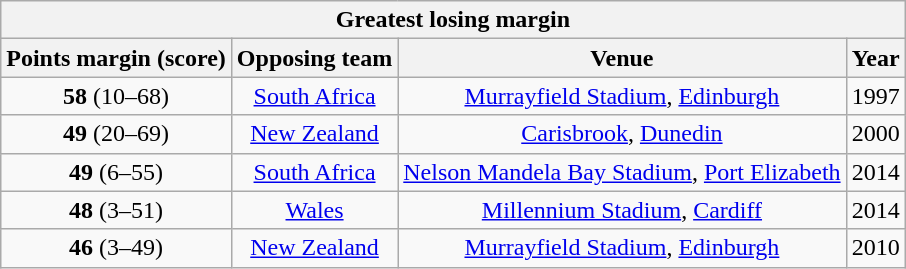<table class="wikitable" style="text-align:center">
<tr>
<th colspan=4>Greatest losing margin</th>
</tr>
<tr>
<th>Points margin (score)</th>
<th !>Opposing team</th>
<th !>Venue</th>
<th !>Year</th>
</tr>
<tr>
<td><strong>58</strong> (10–68)</td>
<td><a href='#'>South Africa</a></td>
<td><a href='#'>Murrayfield Stadium</a>, <a href='#'>Edinburgh</a></td>
<td>1997</td>
</tr>
<tr>
<td><strong>49</strong> (20–69)</td>
<td><a href='#'>New Zealand</a></td>
<td><a href='#'>Carisbrook</a>, <a href='#'>Dunedin</a></td>
<td>2000</td>
</tr>
<tr>
<td><strong>49</strong> (6–55)</td>
<td><a href='#'>South Africa</a></td>
<td><a href='#'>Nelson Mandela Bay Stadium</a>, <a href='#'>Port Elizabeth</a></td>
<td>2014</td>
</tr>
<tr>
<td><strong>48</strong> (3–51)</td>
<td><a href='#'>Wales</a></td>
<td><a href='#'>Millennium Stadium</a>, <a href='#'>Cardiff</a></td>
<td>2014</td>
</tr>
<tr>
<td><strong>46</strong> (3–49)</td>
<td><a href='#'>New Zealand</a></td>
<td><a href='#'>Murrayfield Stadium</a>, <a href='#'>Edinburgh</a></td>
<td>2010</td>
</tr>
</table>
